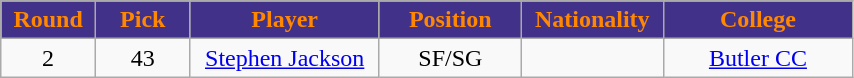<table class="wikitable sortable sortable">
<tr>
<th style="background:#423189; color:#FF8800" width="10%">Round</th>
<th style="background:#423189; color:#FF8800" width="10%">Pick</th>
<th style="background:#423189; color:#FF8800" width="20%">Player</th>
<th style="background:#423189; color:#FF8800" width="15%">Position</th>
<th style="background:#423189; color:#FF8800" width="15%">Nationality</th>
<th style="background:#423189; color:#FF8800" width="20%">College</th>
</tr>
<tr style="text-align: center">
<td>2</td>
<td>43</td>
<td><a href='#'>Stephen Jackson</a></td>
<td>SF/SG</td>
<td></td>
<td><a href='#'>Butler CC</a></td>
</tr>
</table>
